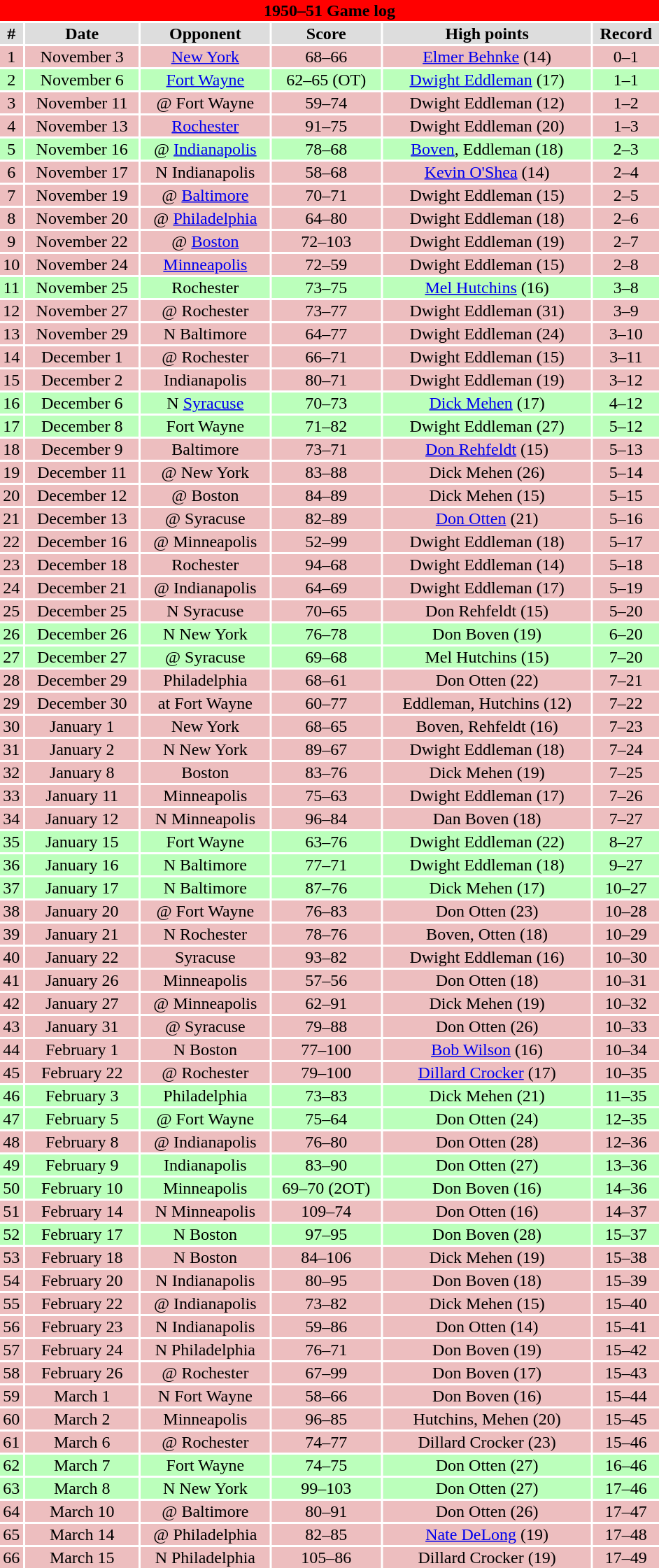<table class="toccolours collapsible" width=50% style="clear:both; margin:1.5em auto; text-align:center">
<tr>
<th colspan=11 style="background:#FF0000; color:#000000;">1950–51 Game log</th>
</tr>
<tr align="center" bgcolor="#dddddd">
<td><strong>#</strong></td>
<td><strong>Date</strong></td>
<td><strong>Opponent</strong></td>
<td><strong>Score</strong></td>
<td><strong>High points</strong></td>
<td><strong>Record</strong></td>
</tr>
<tr align="center" bgcolor="edbebf">
<td>1</td>
<td>November 3</td>
<td><a href='#'>New York</a></td>
<td>68–66</td>
<td><a href='#'>Elmer Behnke</a> (14)</td>
<td>0–1</td>
</tr>
<tr align="center" bgcolor="bbffbb">
<td>2</td>
<td>November 6</td>
<td><a href='#'>Fort Wayne</a></td>
<td>62–65 (OT)</td>
<td><a href='#'>Dwight Eddleman</a> (17)</td>
<td>1–1</td>
</tr>
<tr align="center" bgcolor="edbebf">
<td>3</td>
<td>November 11</td>
<td>@ Fort Wayne</td>
<td>59–74</td>
<td>Dwight Eddleman (12)</td>
<td>1–2</td>
</tr>
<tr align="center" bgcolor="edbebf">
<td>4</td>
<td>November 13</td>
<td><a href='#'>Rochester</a></td>
<td>91–75</td>
<td>Dwight Eddleman (20)</td>
<td>1–3</td>
</tr>
<tr align="center" bgcolor="bbffbb">
<td>5</td>
<td>November 16</td>
<td>@ <a href='#'>Indianapolis</a></td>
<td>78–68</td>
<td><a href='#'>Boven</a>, Eddleman (18)</td>
<td>2–3</td>
</tr>
<tr align="center" bgcolor="edbebf">
<td>6</td>
<td>November 17</td>
<td>N Indianapolis</td>
<td>58–68</td>
<td><a href='#'>Kevin O'Shea</a> (14)</td>
<td>2–4</td>
</tr>
<tr align="center" bgcolor="edbebf">
<td>7</td>
<td>November 19</td>
<td>@ <a href='#'>Baltimore</a></td>
<td>70–71</td>
<td>Dwight Eddleman (15)</td>
<td>2–5</td>
</tr>
<tr align="center" bgcolor="edbebf">
<td>8</td>
<td>November 20</td>
<td>@ <a href='#'>Philadelphia</a></td>
<td>64–80</td>
<td>Dwight Eddleman (18)</td>
<td>2–6</td>
</tr>
<tr align="center" bgcolor="edbebf">
<td>9</td>
<td>November 22</td>
<td>@ <a href='#'>Boston</a></td>
<td>72–103</td>
<td>Dwight Eddleman (19)</td>
<td>2–7</td>
</tr>
<tr align="center" bgcolor="edbebf">
<td>10</td>
<td>November 24</td>
<td><a href='#'>Minneapolis</a></td>
<td>72–59</td>
<td>Dwight Eddleman (15)</td>
<td>2–8</td>
</tr>
<tr align="center" bgcolor="bbffbb">
<td>11</td>
<td>November 25</td>
<td>Rochester</td>
<td>73–75</td>
<td><a href='#'>Mel Hutchins</a> (16)</td>
<td>3–8</td>
</tr>
<tr align="center" bgcolor="edbebf">
<td>12</td>
<td>November 27</td>
<td>@ Rochester</td>
<td>73–77</td>
<td>Dwight Eddleman (31)</td>
<td>3–9</td>
</tr>
<tr align="center" bgcolor="edbebf">
<td>13</td>
<td>November 29</td>
<td>N Baltimore</td>
<td>64–77</td>
<td>Dwight Eddleman (24)</td>
<td>3–10</td>
</tr>
<tr align="center" bgcolor="edbebf">
<td>14</td>
<td>December 1</td>
<td>@ Rochester</td>
<td>66–71</td>
<td>Dwight Eddleman (15)</td>
<td>3–11</td>
</tr>
<tr align="center" bgcolor="edbebf">
<td>15</td>
<td>December 2</td>
<td>Indianapolis</td>
<td>80–71</td>
<td>Dwight Eddleman (19)</td>
<td>3–12</td>
</tr>
<tr align="center" bgcolor="bbffbb">
<td>16</td>
<td>December 6</td>
<td>N <a href='#'>Syracuse</a></td>
<td>70–73</td>
<td><a href='#'>Dick Mehen</a> (17)</td>
<td>4–12</td>
</tr>
<tr align="center" bgcolor="bbffbb">
<td>17</td>
<td>December 8</td>
<td>Fort Wayne</td>
<td>71–82</td>
<td>Dwight Eddleman (27)</td>
<td>5–12</td>
</tr>
<tr align="center" bgcolor="edbebf">
<td>18</td>
<td>December 9</td>
<td>Baltimore</td>
<td>73–71</td>
<td><a href='#'>Don Rehfeldt</a> (15)</td>
<td>5–13</td>
</tr>
<tr align="center" bgcolor="edbebf">
<td>19</td>
<td>December 11</td>
<td>@ New York</td>
<td>83–88</td>
<td>Dick Mehen (26)</td>
<td>5–14</td>
</tr>
<tr align="center" bgcolor="edbebf">
<td>20</td>
<td>December 12</td>
<td>@ Boston</td>
<td>84–89</td>
<td>Dick Mehen (15)</td>
<td>5–15</td>
</tr>
<tr align="center" bgcolor="edbebf">
<td>21</td>
<td>December 13</td>
<td>@ Syracuse</td>
<td>82–89</td>
<td><a href='#'>Don Otten</a> (21)</td>
<td>5–16</td>
</tr>
<tr align="center" bgcolor="edbebf">
<td>22</td>
<td>December 16</td>
<td>@ Minneapolis</td>
<td>52–99</td>
<td>Dwight Eddleman (18)</td>
<td>5–17</td>
</tr>
<tr align="center" bgcolor="edbebf">
<td>23</td>
<td>December 18</td>
<td>Rochester</td>
<td>94–68</td>
<td>Dwight Eddleman (14)</td>
<td>5–18</td>
</tr>
<tr align="center" bgcolor="edbebf">
<td>24</td>
<td>December 21</td>
<td>@ Indianapolis</td>
<td>64–69</td>
<td>Dwight Eddleman (17)</td>
<td>5–19</td>
</tr>
<tr align="center" bgcolor="edbebf">
<td>25</td>
<td>December 25</td>
<td>N Syracuse</td>
<td>70–65</td>
<td>Don Rehfeldt (15)</td>
<td>5–20</td>
</tr>
<tr align="center" bgcolor="bbffbb">
<td>26</td>
<td>December 26</td>
<td>N New York</td>
<td>76–78</td>
<td>Don Boven (19)</td>
<td>6–20</td>
</tr>
<tr align="center" bgcolor="bbffbb">
<td>27</td>
<td>December 27</td>
<td>@ Syracuse</td>
<td>69–68</td>
<td>Mel Hutchins (15)</td>
<td>7–20</td>
</tr>
<tr align="center" bgcolor="edbebf">
<td>28</td>
<td>December 29</td>
<td>Philadelphia</td>
<td>68–61</td>
<td>Don Otten (22)</td>
<td>7–21</td>
</tr>
<tr align="center" bgcolor="edbebf">
<td>29</td>
<td>December 30</td>
<td>at Fort Wayne</td>
<td>60–77</td>
<td>Eddleman, Hutchins (12)</td>
<td>7–22</td>
</tr>
<tr align="center" bgcolor="edbebf">
<td>30</td>
<td>January 1</td>
<td>New York</td>
<td>68–65</td>
<td>Boven, Rehfeldt (16)</td>
<td>7–23</td>
</tr>
<tr align="center" bgcolor="edbebf">
<td>31</td>
<td>January 2</td>
<td>N New York</td>
<td>89–67</td>
<td>Dwight Eddleman (18)</td>
<td>7–24</td>
</tr>
<tr align="center" bgcolor="edbebf">
<td>32</td>
<td>January 8</td>
<td>Boston</td>
<td>83–76</td>
<td>Dick Mehen (19)</td>
<td>7–25</td>
</tr>
<tr align="center" bgcolor="edbebf">
<td>33</td>
<td>January 11</td>
<td>Minneapolis</td>
<td>75–63</td>
<td>Dwight Eddleman (17)</td>
<td>7–26</td>
</tr>
<tr align="center" bgcolor="edbebf">
<td>34</td>
<td>January 12</td>
<td>N Minneapolis</td>
<td>96–84</td>
<td>Dan Boven (18)</td>
<td>7–27</td>
</tr>
<tr align="center" bgcolor="bbffbb">
<td>35</td>
<td>January 15</td>
<td>Fort Wayne</td>
<td>63–76</td>
<td>Dwight Eddleman (22)</td>
<td>8–27</td>
</tr>
<tr align="center" bgcolor="bbffbb">
<td>36</td>
<td>January 16</td>
<td>N Baltimore</td>
<td>77–71</td>
<td>Dwight Eddleman (18)</td>
<td>9–27</td>
</tr>
<tr align="center" bgcolor="bbffbb">
<td>37</td>
<td>January 17</td>
<td>N Baltimore</td>
<td>87–76</td>
<td>Dick Mehen (17)</td>
<td>10–27</td>
</tr>
<tr align="center" bgcolor="edbebf">
<td>38</td>
<td>January 20</td>
<td>@ Fort Wayne</td>
<td>76–83</td>
<td>Don Otten (23)</td>
<td>10–28</td>
</tr>
<tr align="center" bgcolor="edbebf">
<td>39</td>
<td>January 21</td>
<td>N Rochester</td>
<td>78–76</td>
<td>Boven, Otten (18)</td>
<td>10–29</td>
</tr>
<tr align="center" bgcolor="edbebf">
<td>40</td>
<td>January 22</td>
<td>Syracuse</td>
<td>93–82</td>
<td>Dwight Eddleman (16)</td>
<td>10–30</td>
</tr>
<tr align="center" bgcolor="edbebf">
<td>41</td>
<td>January 26</td>
<td>Minneapolis</td>
<td>57–56</td>
<td>Don Otten (18)</td>
<td>10–31</td>
</tr>
<tr align="center" bgcolor="edbebf">
<td>42</td>
<td>January 27</td>
<td>@ Minneapolis</td>
<td>62–91</td>
<td>Dick Mehen (19)</td>
<td>10–32</td>
</tr>
<tr align="center" bgcolor="edbebf">
<td>43</td>
<td>January 31</td>
<td>@ Syracuse</td>
<td>79–88</td>
<td>Don Otten (26)</td>
<td>10–33</td>
</tr>
<tr align="center" bgcolor="edbebf">
<td>44</td>
<td>February 1</td>
<td>N Boston</td>
<td>77–100</td>
<td><a href='#'>Bob Wilson</a> (16)</td>
<td>10–34</td>
</tr>
<tr align="center" bgcolor="edbebf">
<td>45</td>
<td>February 22</td>
<td>@ Rochester</td>
<td>79–100</td>
<td><a href='#'>Dillard Crocker</a> (17)</td>
<td>10–35</td>
</tr>
<tr align="center" bgcolor="bbffbb">
<td>46</td>
<td>February 3</td>
<td>Philadelphia</td>
<td>73–83</td>
<td>Dick Mehen (21)</td>
<td>11–35</td>
</tr>
<tr align="center" bgcolor="bbffbb">
<td>47</td>
<td>February 5</td>
<td>@ Fort Wayne</td>
<td>75–64</td>
<td>Don Otten (24)</td>
<td>12–35</td>
</tr>
<tr align="center" bgcolor="edbebf">
<td>48</td>
<td>February 8</td>
<td>@ Indianapolis</td>
<td>76–80</td>
<td>Don Otten (28)</td>
<td>12–36</td>
</tr>
<tr align="center" bgcolor="bbffbb">
<td>49</td>
<td>February 9</td>
<td>Indianapolis</td>
<td>83–90</td>
<td>Don Otten (27)</td>
<td>13–36</td>
</tr>
<tr align="center" bgcolor="bbffbb">
<td>50</td>
<td>February 10</td>
<td>Minneapolis</td>
<td>69–70 (2OT)</td>
<td>Don Boven (16)</td>
<td>14–36</td>
</tr>
<tr align="center" bgcolor="edbebf">
<td>51</td>
<td>February 14</td>
<td>N Minneapolis</td>
<td>109–74</td>
<td>Don Otten (16)</td>
<td>14–37</td>
</tr>
<tr align="center" bgcolor="bbffbb">
<td>52</td>
<td>February 17</td>
<td>N Boston</td>
<td>97–95</td>
<td>Don Boven (28)</td>
<td>15–37</td>
</tr>
<tr align="center" bgcolor="edbebf">
<td>53</td>
<td>February 18</td>
<td>N Boston</td>
<td>84–106</td>
<td>Dick Mehen (19)</td>
<td>15–38</td>
</tr>
<tr align="center" bgcolor="edbebf">
<td>54</td>
<td>February 20</td>
<td>N Indianapolis</td>
<td>80–95</td>
<td>Don Boven (18)</td>
<td>15–39</td>
</tr>
<tr align="center" bgcolor="edbebf">
<td>55</td>
<td>February 22</td>
<td>@ Indianapolis</td>
<td>73–82</td>
<td>Dick Mehen (15)</td>
<td>15–40</td>
</tr>
<tr align="center" bgcolor="edbebf">
<td>56</td>
<td>February 23</td>
<td>N Indianapolis</td>
<td>59–86</td>
<td>Don Otten (14)</td>
<td>15–41</td>
</tr>
<tr align="center" bgcolor="edbebf">
<td>57</td>
<td>February 24</td>
<td>N Philadelphia</td>
<td>76–71</td>
<td>Don Boven (19)</td>
<td>15–42</td>
</tr>
<tr align="center" bgcolor="edbebf">
<td>58</td>
<td>February 26</td>
<td>@ Rochester</td>
<td>67–99</td>
<td>Don Boven (17)</td>
<td>15–43</td>
</tr>
<tr align="center" bgcolor="edbebf">
<td>59</td>
<td>March 1</td>
<td>N Fort Wayne</td>
<td>58–66</td>
<td>Don Boven (16)</td>
<td>15–44</td>
</tr>
<tr align="center" bgcolor="edbebf">
<td>60</td>
<td>March 2</td>
<td>Minneapolis</td>
<td>96–85</td>
<td>Hutchins, Mehen (20)</td>
<td>15–45</td>
</tr>
<tr align="center" bgcolor="edbebf">
<td>61</td>
<td>March 6</td>
<td>@ Rochester</td>
<td>74–77</td>
<td>Dillard Crocker (23)</td>
<td>15–46</td>
</tr>
<tr align="center" bgcolor="bbffbb">
<td>62</td>
<td>March 7</td>
<td>Fort Wayne</td>
<td>74–75</td>
<td>Don Otten (27)</td>
<td>16–46</td>
</tr>
<tr align="center" bgcolor="bbffbb">
<td>63</td>
<td>March 8</td>
<td>N New York</td>
<td>99–103</td>
<td>Don Otten (27)</td>
<td>17–46</td>
</tr>
<tr align="center" bgcolor="edbebf">
<td>64</td>
<td>March 10</td>
<td>@ Baltimore</td>
<td>80–91</td>
<td>Don Otten (26)</td>
<td>17–47</td>
</tr>
<tr align="center" bgcolor="edbebf">
<td>65</td>
<td>March 14</td>
<td>@ Philadelphia</td>
<td>82–85</td>
<td><a href='#'>Nate DeLong</a> (19)</td>
<td>17–48</td>
</tr>
<tr align="center" bgcolor="edbebf">
<td>66</td>
<td>March 15</td>
<td>N Philadelphia</td>
<td>105–86</td>
<td>Dillard Crocker (19)</td>
<td>17–49</td>
</tr>
</table>
